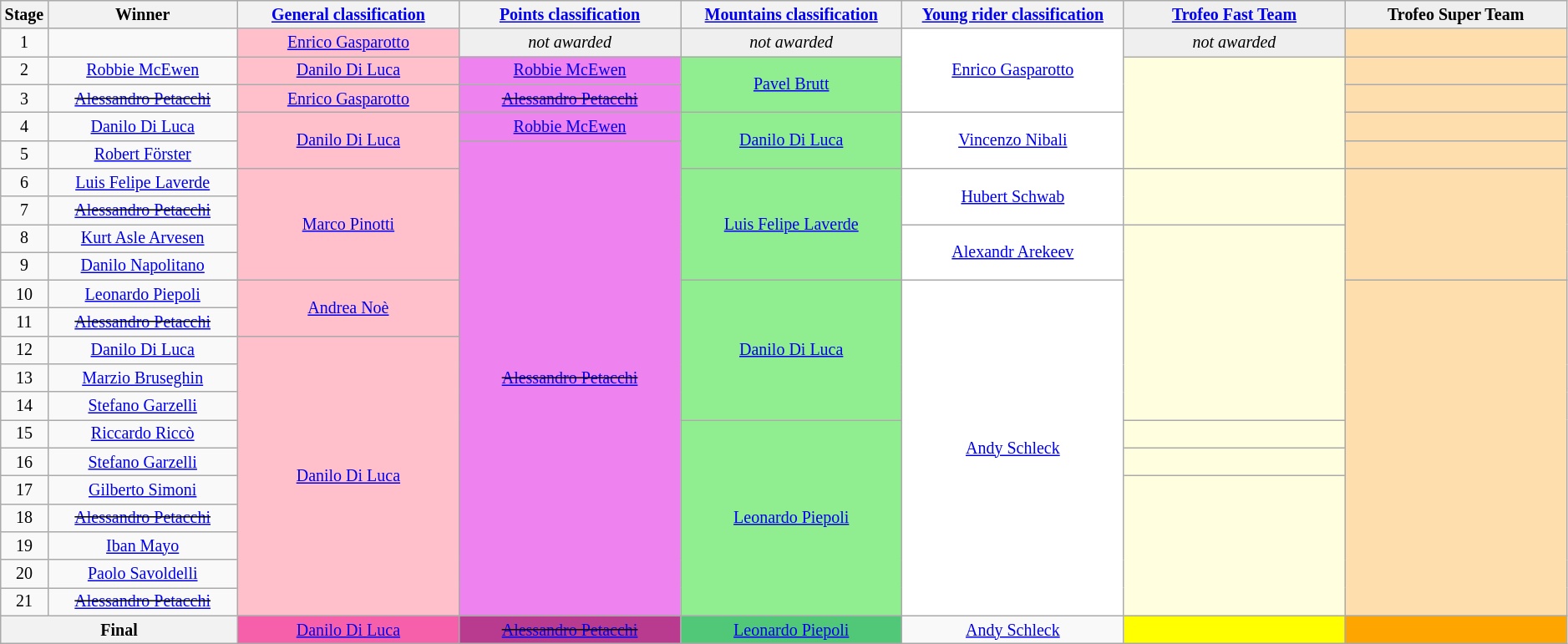<table class="wikitable" style="text-align: center; font-size:smaller;">
<tr style="background-color: #efefef;">
<th width="1%">Stage</th>
<th width="12%">Winner</th>
<th width="14%"><a href='#'>General classification</a><br></th>
<th width="14%"><a href='#'>Points classification</a><br></th>
<th width="14%"><a href='#'>Mountains classification</a><br></th>
<th width="14%"><a href='#'>Young rider classification</a><br></th>
<th style="background:#efefef; width:14%;"><a href='#'>Trofeo Fast Team</a></th>
<th style="background:#efefef; width:14%;">Trofeo Super Team</th>
</tr>
<tr>
<td>1</td>
<td></td>
<td style="background:pink;" rowspan="1"><a href='#'>Enrico Gasparotto</a></td>
<td style="background:#EFEFEF;"><em>not awarded</em></td>
<td style="background:#EFEFEF;"><em>not awarded</em></td>
<td style="background:white;" rowspan="3"><a href='#'>Enrico Gasparotto</a></td>
<td style="background:#EFEFEF;"><em>not awarded</em></td>
<td style="background:navajowhite;"></td>
</tr>
<tr>
<td>2</td>
<td><a href='#'>Robbie McEwen</a></td>
<td style="background:pink;" rowspan="1"><a href='#'>Danilo Di Luca</a></td>
<td style="background:violet;" rowspan="1"><a href='#'>Robbie McEwen</a></td>
<td style="background:lightgreen;" rowspan="2"><a href='#'>Pavel Brutt</a></td>
<td style="background:lightyellow;" rowspan="4"></td>
<td style="background:navajowhite;"></td>
</tr>
<tr>
<td>3</td>
<td><s><a href='#'>Alessandro Petacchi</a></s></td>
<td style="background:pink;" rowspan="1"><a href='#'>Enrico Gasparotto</a></td>
<td style="background:violet;" rowspan="1"><s><a href='#'>Alessandro Petacchi</a></s></td>
<td style="background:navajowhite;"></td>
</tr>
<tr>
<td>4</td>
<td><a href='#'>Danilo Di Luca</a></td>
<td style="background:pink;" rowspan="2"><a href='#'>Danilo Di Luca</a></td>
<td style="background:violet;" rowspan="1"><a href='#'>Robbie McEwen</a></td>
<td style="background:lightgreen;" rowspan="2"><a href='#'>Danilo Di Luca</a></td>
<td style="background:white;" rowspan="2"><a href='#'>Vincenzo Nibali</a></td>
<td style="background:navajowhite;"></td>
</tr>
<tr>
<td>5</td>
<td><a href='#'>Robert Förster</a></td>
<td style="background:violet;" rowspan="17"><s><a href='#'>Alessandro Petacchi</a></s></td>
<td style="background:navajowhite;"></td>
</tr>
<tr>
<td>6</td>
<td><a href='#'>Luis Felipe Laverde</a></td>
<td style="background:pink;" rowspan="4"><a href='#'>Marco Pinotti</a></td>
<td style="background:lightgreen;" rowspan="4"><a href='#'>Luis Felipe Laverde</a></td>
<td style="background:white;" rowspan="2"><a href='#'>Hubert Schwab</a></td>
<td style="background:lightyellow;" rowspan="2"></td>
<td style="background:navajowhite;" rowspan="4"></td>
</tr>
<tr>
<td>7</td>
<td><s><a href='#'>Alessandro Petacchi</a></s></td>
</tr>
<tr>
<td>8</td>
<td><a href='#'>Kurt Asle Arvesen</a></td>
<td style="background:white;" rowspan="2"><a href='#'>Alexandr Arekeev</a></td>
<td style="background:lightyellow;" rowspan="7"></td>
</tr>
<tr>
<td>9</td>
<td><a href='#'>Danilo Napolitano</a></td>
</tr>
<tr>
<td>10</td>
<td><a href='#'>Leonardo Piepoli</a></td>
<td style="background:pink;" rowspan="2"><a href='#'>Andrea Noè</a></td>
<td style="background:lightgreen;" rowspan="5"><a href='#'>Danilo Di Luca</a></td>
<td style="background:white;" rowspan="12"><a href='#'>Andy Schleck</a></td>
<td style="background:navajowhite;" rowspan="12"></td>
</tr>
<tr>
<td>11</td>
<td><s><a href='#'>Alessandro Petacchi</a></s></td>
</tr>
<tr>
<td>12</td>
<td><a href='#'>Danilo Di Luca</a></td>
<td style="background:pink;" rowspan="10"><a href='#'>Danilo Di Luca</a></td>
</tr>
<tr>
<td>13</td>
<td><a href='#'>Marzio Bruseghin</a></td>
</tr>
<tr>
<td>14</td>
<td><a href='#'>Stefano Garzelli</a></td>
</tr>
<tr>
<td>15</td>
<td><a href='#'>Riccardo Riccò</a></td>
<td style="background:lightgreen;" rowspan="7"><a href='#'>Leonardo Piepoli</a></td>
<td style="background:lightyellow;" rowspan="1"></td>
</tr>
<tr>
<td>16</td>
<td><a href='#'>Stefano Garzelli</a></td>
<td style="background:lightyellow;" rowspan="1"></td>
</tr>
<tr>
<td>17</td>
<td><a href='#'>Gilberto Simoni</a></td>
<td style="background:lightyellow;" rowspan="5"></td>
</tr>
<tr>
<td>18</td>
<td><s><a href='#'>Alessandro Petacchi</a></s></td>
</tr>
<tr>
<td>19</td>
<td><a href='#'>Iban Mayo</a></td>
</tr>
<tr>
<td>20</td>
<td><a href='#'>Paolo Savoldelli</a></td>
</tr>
<tr>
<td>21</td>
<td><s><a href='#'>Alessandro Petacchi</a></s></td>
</tr>
<tr>
<th colspan=2><strong>Final</strong></th>
<td style="background:#F660AB;"  rowspan="1"><a href='#'>Danilo Di Luca</a></td>
<td style="background:#B93B8F;"  rowspan="1"><s><a href='#'>Alessandro Petacchi</a></s></td>
<td style="background:#50C878;"  rowspan="1"><a href='#'>Leonardo Piepoli</a></td>
<td style="background:offwhite;" rowspan="1"><a href='#'>Andy Schleck</a></td>
<th style="background:yellow;"></th>
<th style="background:orange;"></th>
</tr>
</table>
